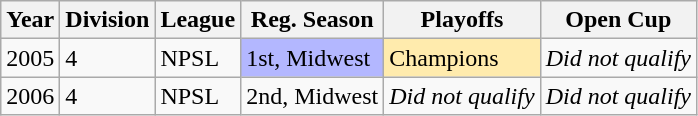<table class="wikitable">
<tr>
<th>Year</th>
<th>Division</th>
<th>League</th>
<th>Reg. Season</th>
<th>Playoffs</th>
<th>Open Cup</th>
</tr>
<tr>
<td>2005</td>
<td>4</td>
<td>NPSL</td>
<td bgcolor="B3B7FF">1st, Midwest</td>
<td bgcolor="FFEBAD">Champions</td>
<td><em>Did not qualify</em></td>
</tr>
<tr>
<td>2006</td>
<td>4</td>
<td>NPSL</td>
<td>2nd, Midwest</td>
<td><em>Did not qualify</em></td>
<td><em>Did not qualify</em></td>
</tr>
</table>
